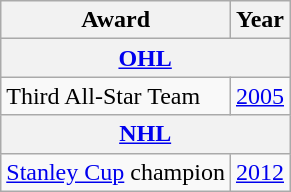<table class="wikitable">
<tr>
<th>Award</th>
<th>Year</th>
</tr>
<tr>
<th colspan="3"><a href='#'>OHL</a></th>
</tr>
<tr>
<td>Third All-Star Team</td>
<td><a href='#'>2005</a></td>
</tr>
<tr>
<th colspan="3"><a href='#'>NHL</a></th>
</tr>
<tr>
<td><a href='#'>Stanley Cup</a> champion</td>
<td><a href='#'>2012</a></td>
</tr>
</table>
